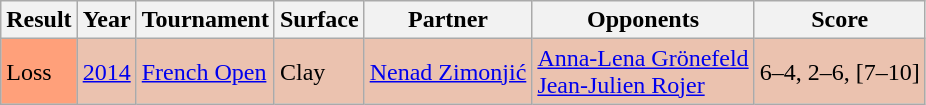<table class="sortable wikitable">
<tr>
<th>Result</th>
<th>Year</th>
<th>Tournament</th>
<th>Surface</th>
<th>Partner</th>
<th>Opponents</th>
<th class="unsortable">Score</th>
</tr>
<tr style="background:#ebc2af;">
<td style="background:#ffa07a;">Loss</td>
<td><a href='#'>2014</a></td>
<td><a href='#'>French Open</a></td>
<td>Clay</td>
<td> <a href='#'>Nenad Zimonjić</a></td>
<td> <a href='#'>Anna-Lena Grönefeld</a> <br>  <a href='#'>Jean-Julien Rojer</a></td>
<td>6–4, 2–6, [7–10]</td>
</tr>
</table>
